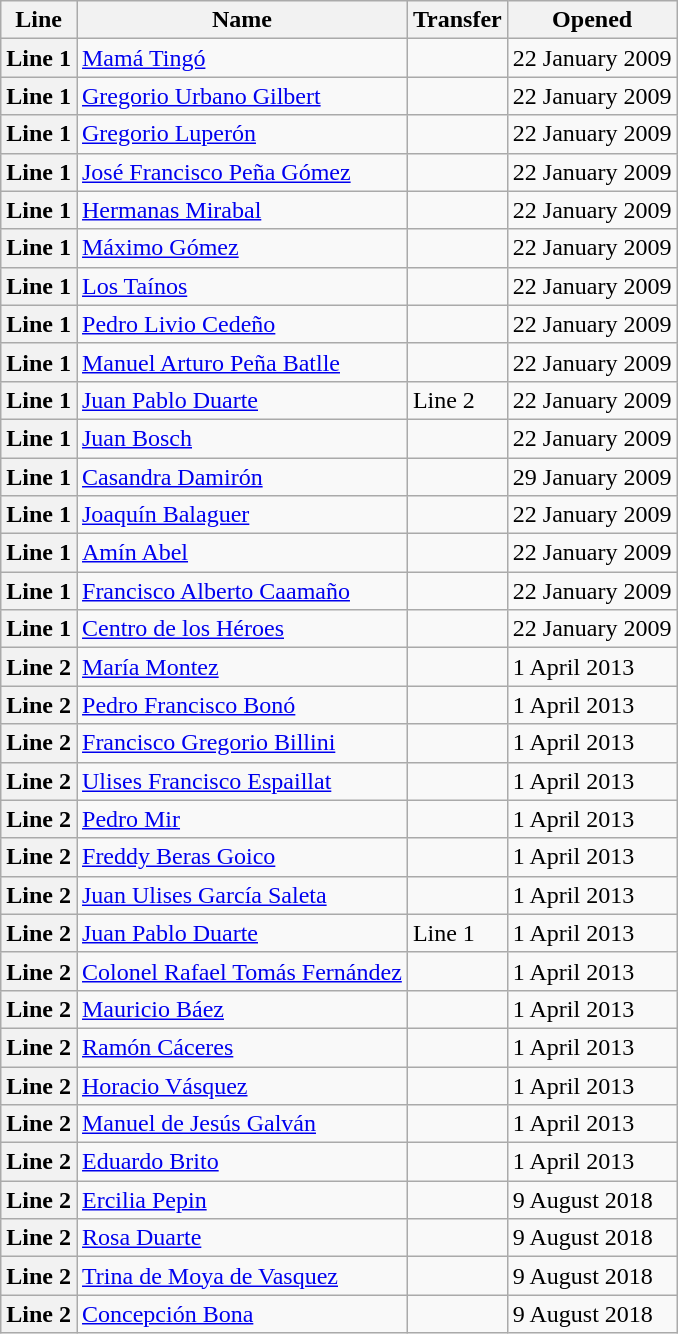<table class="wikitable sortable">
<tr>
<th><span>Line</span></th>
<th>Name</th>
<th class="unsortable"><span>Transfer</span></th>
<th><span>Opened</span></th>
</tr>
<tr>
<th>Line 1</th>
<td><a href='#'>Mamá Tingó</a></td>
<td></td>
<td>22 January 2009</td>
</tr>
<tr>
<th>Line 1</th>
<td><a href='#'>Gregorio Urbano Gilbert</a></td>
<td></td>
<td>22 January 2009</td>
</tr>
<tr>
<th>Line 1</th>
<td><a href='#'>Gregorio Luperón</a></td>
<td></td>
<td>22 January 2009</td>
</tr>
<tr>
<th>Line 1</th>
<td><a href='#'>José Francisco Peña Gómez</a></td>
<td></td>
<td>22 January 2009</td>
</tr>
<tr>
<th>Line 1</th>
<td><a href='#'>Hermanas Mirabal</a></td>
<td></td>
<td>22 January 2009</td>
</tr>
<tr>
<th>Line 1</th>
<td><a href='#'>Máximo Gómez</a></td>
<td></td>
<td>22 January 2009</td>
</tr>
<tr>
<th>Line 1</th>
<td><a href='#'>Los Taínos</a></td>
<td></td>
<td>22 January 2009</td>
</tr>
<tr>
<th>Line 1</th>
<td><a href='#'>Pedro Livio Cedeño</a></td>
<td></td>
<td>22 January 2009</td>
</tr>
<tr>
<th>Line 1</th>
<td><a href='#'>Manuel Arturo Peña Batlle</a></td>
<td></td>
<td>22 January 2009</td>
</tr>
<tr>
<th>Line 1</th>
<td><a href='#'>Juan Pablo Duarte</a></td>
<td>Line 2</td>
<td>22 January 2009</td>
</tr>
<tr>
<th>Line 1</th>
<td><a href='#'>Juan Bosch</a></td>
<td></td>
<td>22 January 2009</td>
</tr>
<tr>
<th>Line 1</th>
<td><a href='#'>Casandra Damirón</a></td>
<td></td>
<td>29 January 2009</td>
</tr>
<tr>
<th>Line 1</th>
<td><a href='#'>Joaquín Balaguer</a></td>
<td></td>
<td>22 January 2009</td>
</tr>
<tr>
<th>Line 1</th>
<td><a href='#'>Amín Abel</a></td>
<td></td>
<td>22 January 2009</td>
</tr>
<tr>
<th>Line 1</th>
<td><a href='#'>Francisco Alberto Caamaño</a></td>
<td></td>
<td>22 January 2009</td>
</tr>
<tr>
<th>Line 1</th>
<td><a href='#'>Centro de los Héroes</a></td>
<td></td>
<td>22 January 2009</td>
</tr>
<tr>
<th>Line 2</th>
<td><a href='#'>María Montez</a></td>
<td></td>
<td>1 April 2013</td>
</tr>
<tr>
<th>Line 2</th>
<td><a href='#'>Pedro Francisco Bonó</a></td>
<td></td>
<td>1 April 2013</td>
</tr>
<tr>
<th>Line 2</th>
<td><a href='#'>Francisco Gregorio Billini</a></td>
<td></td>
<td>1 April 2013</td>
</tr>
<tr>
<th>Line 2</th>
<td><a href='#'>Ulises Francisco Espaillat</a></td>
<td></td>
<td>1 April 2013</td>
</tr>
<tr>
<th>Line 2</th>
<td><a href='#'>Pedro Mir</a></td>
<td></td>
<td>1 April 2013</td>
</tr>
<tr>
<th>Line 2</th>
<td><a href='#'>Freddy Beras Goico</a></td>
<td></td>
<td>1 April 2013</td>
</tr>
<tr>
<th>Line 2</th>
<td><a href='#'>Juan Ulises García Saleta</a></td>
<td></td>
<td>1 April 2013</td>
</tr>
<tr>
<th>Line 2</th>
<td><a href='#'>Juan Pablo Duarte</a></td>
<td>Line 1</td>
<td>1 April 2013</td>
</tr>
<tr>
<th>Line 2</th>
<td><a href='#'>Colonel Rafael Tomás Fernández</a></td>
<td></td>
<td>1 April 2013</td>
</tr>
<tr>
<th>Line 2</th>
<td><a href='#'>Mauricio Báez</a></td>
<td></td>
<td>1 April 2013</td>
</tr>
<tr>
<th>Line 2</th>
<td><a href='#'>Ramón Cáceres</a></td>
<td></td>
<td>1 April 2013</td>
</tr>
<tr>
<th>Line 2</th>
<td><a href='#'>Horacio Vásquez</a></td>
<td></td>
<td>1 April 2013</td>
</tr>
<tr>
<th>Line 2</th>
<td><a href='#'>Manuel de Jesús Galván</a></td>
<td></td>
<td>1 April 2013</td>
</tr>
<tr>
<th>Line 2</th>
<td><a href='#'>Eduardo Brito</a></td>
<td></td>
<td>1 April 2013</td>
</tr>
<tr>
<th>Line 2</th>
<td><a href='#'>Ercilia Pepin</a></td>
<td></td>
<td>9 August 2018</td>
</tr>
<tr>
<th>Line 2</th>
<td><a href='#'>Rosa Duarte</a></td>
<td></td>
<td>9 August 2018</td>
</tr>
<tr>
<th>Line 2</th>
<td><a href='#'>Trina de Moya de Vasquez</a></td>
<td></td>
<td>9 August 2018</td>
</tr>
<tr>
<th>Line 2</th>
<td><a href='#'>Concepción Bona</a></td>
<td></td>
<td>9 August 2018</td>
</tr>
</table>
